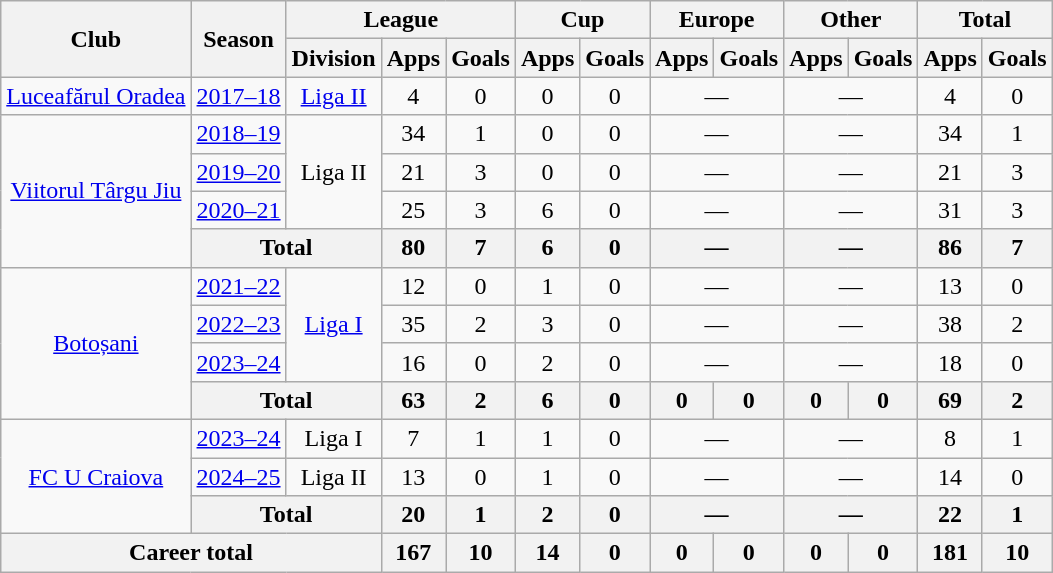<table class="wikitable" style="text-align:center">
<tr>
<th rowspan=2>Club</th>
<th rowspan=2>Season</th>
<th colspan=3>League</th>
<th colspan=2>Cup</th>
<th colspan=2>Europe</th>
<th colspan=2>Other</th>
<th colspan=2>Total</th>
</tr>
<tr>
<th>Division</th>
<th>Apps</th>
<th>Goals</th>
<th>Apps</th>
<th>Goals</th>
<th>Apps</th>
<th>Goals</th>
<th>Apps</th>
<th>Goals</th>
<th>Apps</th>
<th>Goals</th>
</tr>
<tr>
<td><a href='#'>Luceafărul Oradea</a></td>
<td><a href='#'>2017–18</a></td>
<td><a href='#'>Liga II</a></td>
<td>4</td>
<td>0</td>
<td>0</td>
<td>0</td>
<td colspan="2">—</td>
<td colspan="2">—</td>
<td>4</td>
<td>0</td>
</tr>
<tr>
<td rowspan="4"><a href='#'>Viitorul Târgu Jiu</a></td>
<td><a href='#'>2018–19</a></td>
<td rowspan="3">Liga II</td>
<td>34</td>
<td>1</td>
<td>0</td>
<td>0</td>
<td colspan="2">—</td>
<td colspan="2">—</td>
<td>34</td>
<td>1</td>
</tr>
<tr>
<td><a href='#'>2019–20</a></td>
<td>21</td>
<td>3</td>
<td>0</td>
<td>0</td>
<td colspan="2">—</td>
<td colspan="2">—</td>
<td>21</td>
<td>3</td>
</tr>
<tr>
<td><a href='#'>2020–21</a></td>
<td>25</td>
<td>3</td>
<td>6</td>
<td>0</td>
<td colspan="2">—</td>
<td colspan="2">—</td>
<td>31</td>
<td>3</td>
</tr>
<tr>
<th colspan="2">Total</th>
<th>80</th>
<th>7</th>
<th>6</th>
<th>0</th>
<th colspan="2">—</th>
<th colspan="2">—</th>
<th>86</th>
<th>7</th>
</tr>
<tr>
<td rowspan="4"><a href='#'>Botoșani</a></td>
<td><a href='#'>2021–22</a></td>
<td rowspan="3"><a href='#'>Liga I</a></td>
<td>12</td>
<td>0</td>
<td>1</td>
<td>0</td>
<td colspan="2">—</td>
<td colspan="2">—</td>
<td>13</td>
<td>0</td>
</tr>
<tr>
<td><a href='#'>2022–23</a></td>
<td>35</td>
<td>2</td>
<td>3</td>
<td>0</td>
<td colspan="2">—</td>
<td colspan="2">—</td>
<td>38</td>
<td>2</td>
</tr>
<tr>
<td><a href='#'>2023–24</a></td>
<td>16</td>
<td>0</td>
<td>2</td>
<td>0</td>
<td colspan="2">—</td>
<td colspan="2">—</td>
<td>18</td>
<td>0</td>
</tr>
<tr>
<th colspan="2">Total</th>
<th>63</th>
<th>2</th>
<th>6</th>
<th>0</th>
<th>0</th>
<th>0</th>
<th>0</th>
<th>0</th>
<th>69</th>
<th>2</th>
</tr>
<tr>
<td rowspan="3"><a href='#'>FC U Craiova</a></td>
<td><a href='#'>2023–24</a></td>
<td>Liga I</td>
<td>7</td>
<td>1</td>
<td>1</td>
<td>0</td>
<td colspan="2">—</td>
<td colspan="2">—</td>
<td>8</td>
<td>1</td>
</tr>
<tr>
<td><a href='#'>2024–25</a></td>
<td>Liga II</td>
<td>13</td>
<td>0</td>
<td>1</td>
<td>0</td>
<td colspan="2">—</td>
<td colspan="2">—</td>
<td>14</td>
<td>0</td>
</tr>
<tr>
<th colspan="2">Total</th>
<th>20</th>
<th>1</th>
<th>2</th>
<th>0</th>
<th colspan="2">—</th>
<th colspan="2">—</th>
<th>22</th>
<th>1</th>
</tr>
<tr>
<th colspan="3">Career total</th>
<th>167</th>
<th>10</th>
<th>14</th>
<th>0</th>
<th>0</th>
<th>0</th>
<th>0</th>
<th>0</th>
<th>181</th>
<th>10</th>
</tr>
</table>
